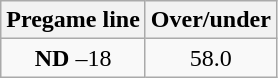<table class="wikitable">
<tr align="center">
<th style=>Pregame line</th>
<th style=>Over/under</th>
</tr>
<tr align="center">
<td><strong>ND</strong> –18</td>
<td>58.0</td>
</tr>
</table>
